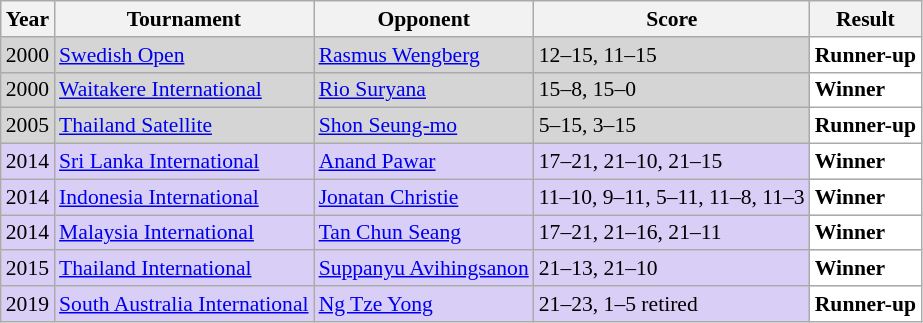<table class="sortable wikitable" style="font-size: 90%">
<tr>
<th>Year</th>
<th>Tournament</th>
<th>Opponent</th>
<th>Score</th>
<th>Result</th>
</tr>
<tr style="background:#D5D5D5">
<td align="center">2000</td>
<td align="left"><a href='#'>Swedish Open</a></td>
<td align="left"> <a href='#'>Rasmus Wengberg</a></td>
<td align="left">12–15, 11–15</td>
<td style="text-align:left; background:white"> <strong>Runner-up</strong></td>
</tr>
<tr style="background:#D5D5D5">
<td align="center">2000</td>
<td align="left"><a href='#'>Waitakere International</a></td>
<td align="left"> <a href='#'>Rio Suryana</a></td>
<td align="left">15–8, 15–0</td>
<td style="text-align:left; background:white"> <strong>Winner</strong></td>
</tr>
<tr style="background:#D5D5D5">
<td align="center">2005</td>
<td align="left"><a href='#'>Thailand Satellite</a></td>
<td align="left"> <a href='#'>Shon Seung-mo</a></td>
<td align="left">5–15, 3–15</td>
<td style="text-align:left; background:white"> <strong>Runner-up</strong></td>
</tr>
<tr style="background:#D8CEF6">
<td align="center">2014</td>
<td align="left"><a href='#'>Sri Lanka International</a></td>
<td align="left"> <a href='#'>Anand Pawar</a></td>
<td align="left">17–21, 21–10, 21–15</td>
<td style="text-align:left; background:white"> <strong>Winner</strong></td>
</tr>
<tr style="background:#D8CEF6">
<td align="center">2014</td>
<td align="left"><a href='#'>Indonesia International</a></td>
<td align="left"> <a href='#'>Jonatan Christie</a></td>
<td align="left">11–10, 9–11, 5–11, 11–8, 11–3</td>
<td style="text-align:left; background:white"> <strong>Winner</strong></td>
</tr>
<tr style="background:#D8CEF6">
<td align="center">2014</td>
<td align="left"><a href='#'>Malaysia International</a></td>
<td align="left"> <a href='#'>Tan Chun Seang</a></td>
<td align="left">17–21, 21–16, 21–11</td>
<td style="text-align:left; background:white"> <strong>Winner</strong></td>
</tr>
<tr style="background:#D8CEF6">
<td align="center">2015</td>
<td align="left"><a href='#'>Thailand International</a></td>
<td align="left"> <a href='#'>Suppanyu Avihingsanon</a></td>
<td align="left">21–13, 21–10</td>
<td style="text-align:left; background:white"> <strong>Winner</strong></td>
</tr>
<tr style="background:#D8CEF6">
<td align="center">2019</td>
<td align="left"><a href='#'>South Australia International</a></td>
<td align="left"> <a href='#'>Ng Tze Yong</a></td>
<td align="left">21–23, 1–5 retired</td>
<td style="text-align:left; background:white"> <strong>Runner-up</strong></td>
</tr>
</table>
